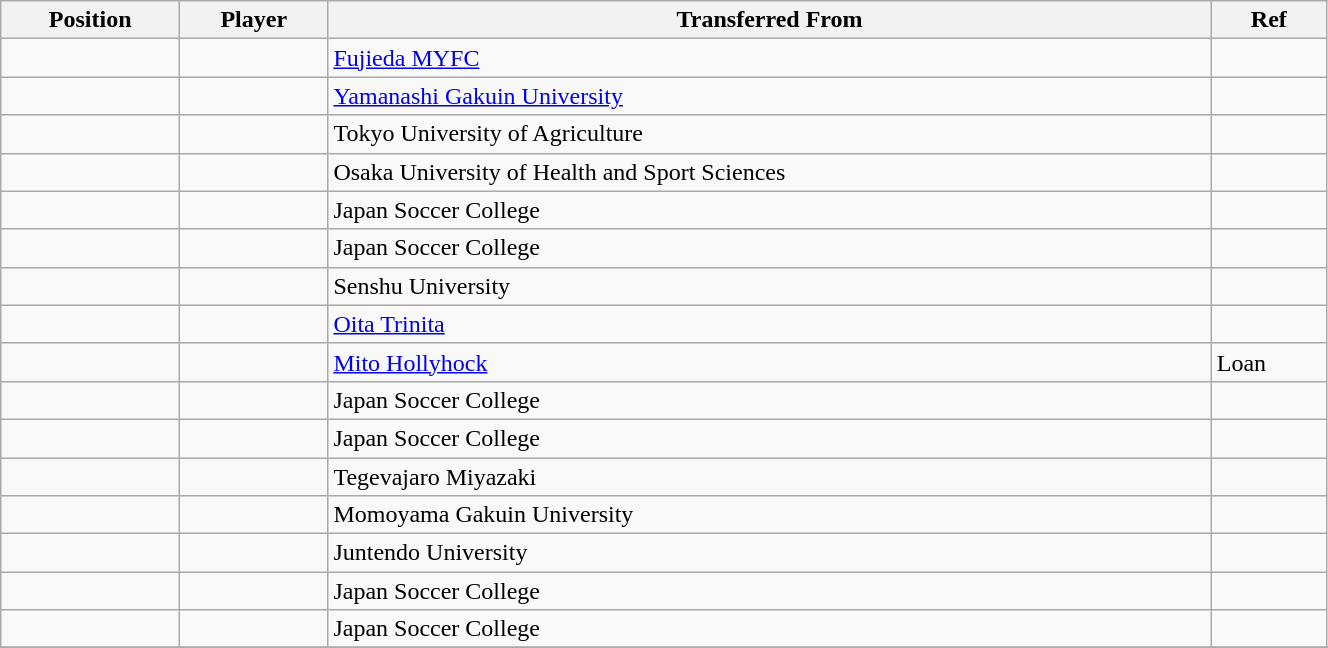<table class="wikitable sortable" style="width:70%; text-align:center; font-size:100%; text-align:left;">
<tr>
<th><strong>Position</strong></th>
<th><strong>Player</strong></th>
<th><strong>Transferred From</strong></th>
<th><strong>Ref</strong></th>
</tr>
<tr>
<td></td>
<td></td>
<td> <a href='#'>Fujieda MYFC</a></td>
<td></td>
</tr>
<tr>
<td></td>
<td></td>
<td> <a href='#'>Yamanashi Gakuin University</a></td>
<td></td>
</tr>
<tr>
<td></td>
<td></td>
<td> Tokyo University of Agriculture</td>
<td></td>
</tr>
<tr>
<td></td>
<td></td>
<td> Osaka University of Health and Sport Sciences</td>
<td></td>
</tr>
<tr>
<td></td>
<td></td>
<td> Japan Soccer College</td>
<td></td>
</tr>
<tr>
<td></td>
<td></td>
<td> Japan Soccer College</td>
<td></td>
</tr>
<tr>
<td></td>
<td></td>
<td> Senshu University</td>
<td></td>
</tr>
<tr>
<td></td>
<td></td>
<td> <a href='#'>Oita Trinita</a></td>
<td></td>
</tr>
<tr>
<td></td>
<td></td>
<td> <a href='#'>Mito Hollyhock</a></td>
<td> Loan</td>
</tr>
<tr>
<td></td>
<td></td>
<td> Japan Soccer College</td>
<td></td>
</tr>
<tr>
<td></td>
<td></td>
<td> Japan Soccer College</td>
<td></td>
</tr>
<tr>
<td></td>
<td></td>
<td> Tegevajaro Miyazaki</td>
<td></td>
</tr>
<tr>
<td></td>
<td></td>
<td> Momoyama Gakuin University</td>
<td></td>
</tr>
<tr>
<td></td>
<td></td>
<td> Juntendo University</td>
<td></td>
</tr>
<tr>
<td></td>
<td></td>
<td> Japan Soccer College</td>
<td></td>
</tr>
<tr>
<td></td>
<td></td>
<td> Japan Soccer College</td>
<td></td>
</tr>
<tr>
</tr>
</table>
